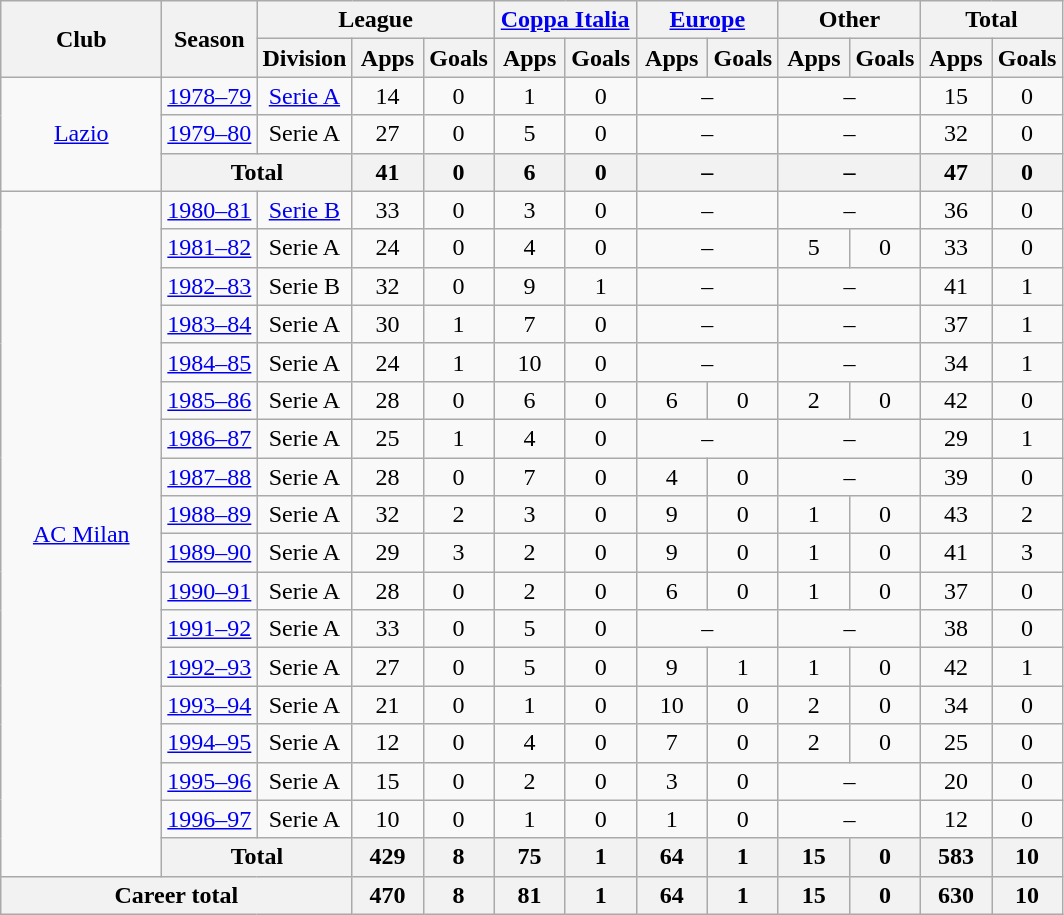<table class="wikitable" style="text-align:center">
<tr>
<th rowspan="2" width="100">Club</th>
<th rowspan="2">Season</th>
<th colspan="3">League</th>
<th colspan="2"><a href='#'>Coppa Italia</a></th>
<th colspan="2"><a href='#'>Europe</a></th>
<th colspan="2">Other</th>
<th colspan="2">Total</th>
</tr>
<tr>
<th width="40">Division</th>
<th width="40">Apps</th>
<th width="40">Goals</th>
<th width="40">Apps</th>
<th width="40">Goals</th>
<th width="40">Apps</th>
<th width="40">Goals</th>
<th width="40">Apps</th>
<th width="40">Goals</th>
<th width="40">Apps</th>
<th width="40">Goals</th>
</tr>
<tr>
<td rowspan="3"><a href='#'>Lazio</a></td>
<td><a href='#'>1978–79</a></td>
<td><a href='#'>Serie A</a></td>
<td>14</td>
<td>0</td>
<td>1</td>
<td>0</td>
<td colspan="2">–</td>
<td colspan="2">–</td>
<td>15</td>
<td>0</td>
</tr>
<tr>
<td><a href='#'>1979–80</a></td>
<td>Serie A</td>
<td>27</td>
<td>0</td>
<td>5</td>
<td>0</td>
<td colspan="2">–</td>
<td colspan="2">–</td>
<td>32</td>
<td>0</td>
</tr>
<tr>
<th colspan="2">Total</th>
<th>41</th>
<th>0</th>
<th>6</th>
<th>0</th>
<th colspan="2">–</th>
<th colspan="2">–</th>
<th>47</th>
<th>0</th>
</tr>
<tr>
<td rowspan="18"><a href='#'>AC Milan</a></td>
<td><a href='#'>1980–81</a></td>
<td><a href='#'>Serie B</a></td>
<td>33</td>
<td>0</td>
<td>3</td>
<td>0</td>
<td colspan="2">–</td>
<td colspan="2">–</td>
<td>36</td>
<td>0</td>
</tr>
<tr>
<td><a href='#'>1981–82</a></td>
<td>Serie A</td>
<td>24</td>
<td>0</td>
<td>4</td>
<td>0</td>
<td colspan="2">–</td>
<td>5</td>
<td>0</td>
<td>33</td>
<td>0</td>
</tr>
<tr>
<td><a href='#'>1982–83</a></td>
<td>Serie B</td>
<td>32</td>
<td>0</td>
<td>9</td>
<td>1</td>
<td colspan="2">–</td>
<td colspan="2">–</td>
<td>41</td>
<td>1</td>
</tr>
<tr>
<td><a href='#'>1983–84</a></td>
<td>Serie A</td>
<td>30</td>
<td>1</td>
<td>7</td>
<td>0</td>
<td colspan="2">–</td>
<td colspan="2">–</td>
<td>37</td>
<td>1</td>
</tr>
<tr>
<td><a href='#'>1984–85</a></td>
<td>Serie A</td>
<td>24</td>
<td>1</td>
<td>10</td>
<td>0</td>
<td colspan="2">–</td>
<td colspan="2">–</td>
<td>34</td>
<td>1</td>
</tr>
<tr>
<td><a href='#'>1985–86</a></td>
<td>Serie A</td>
<td>28</td>
<td>0</td>
<td>6</td>
<td>0</td>
<td>6</td>
<td>0</td>
<td>2</td>
<td>0</td>
<td>42</td>
<td>0</td>
</tr>
<tr>
<td><a href='#'>1986–87</a></td>
<td>Serie A</td>
<td>25</td>
<td>1</td>
<td>4</td>
<td>0</td>
<td colspan="2">–</td>
<td colspan="2">–</td>
<td>29</td>
<td>1</td>
</tr>
<tr>
<td><a href='#'>1987–88</a></td>
<td>Serie A</td>
<td>28</td>
<td>0</td>
<td>7</td>
<td>0</td>
<td>4</td>
<td>0</td>
<td colspan="2">–</td>
<td>39</td>
<td>0</td>
</tr>
<tr>
<td><a href='#'>1988–89</a></td>
<td>Serie A</td>
<td>32</td>
<td>2</td>
<td>3</td>
<td>0</td>
<td>9</td>
<td>0</td>
<td>1</td>
<td>0</td>
<td>43</td>
<td>2</td>
</tr>
<tr>
<td><a href='#'>1989–90</a></td>
<td>Serie A</td>
<td>29</td>
<td>3</td>
<td>2</td>
<td>0</td>
<td>9</td>
<td>0</td>
<td>1</td>
<td>0</td>
<td>41</td>
<td>3</td>
</tr>
<tr>
<td><a href='#'>1990–91</a></td>
<td>Serie A</td>
<td>28</td>
<td>0</td>
<td>2</td>
<td>0</td>
<td>6</td>
<td>0</td>
<td>1</td>
<td>0</td>
<td>37</td>
<td>0</td>
</tr>
<tr>
<td><a href='#'>1991–92</a></td>
<td>Serie A</td>
<td>33</td>
<td>0</td>
<td>5</td>
<td>0</td>
<td colspan="2">–</td>
<td colspan="2">–</td>
<td>38</td>
<td>0</td>
</tr>
<tr>
<td><a href='#'>1992–93</a></td>
<td>Serie A</td>
<td>27</td>
<td>0</td>
<td>5</td>
<td>0</td>
<td>9</td>
<td>1</td>
<td>1</td>
<td>0</td>
<td>42</td>
<td>1</td>
</tr>
<tr>
<td><a href='#'>1993–94</a></td>
<td>Serie A</td>
<td>21</td>
<td>0</td>
<td>1</td>
<td>0</td>
<td>10</td>
<td>0</td>
<td>2</td>
<td>0</td>
<td>34</td>
<td>0</td>
</tr>
<tr>
<td><a href='#'>1994–95</a></td>
<td>Serie A</td>
<td>12</td>
<td>0</td>
<td>4</td>
<td>0</td>
<td>7</td>
<td>0</td>
<td>2</td>
<td>0</td>
<td>25</td>
<td>0</td>
</tr>
<tr>
<td><a href='#'>1995–96</a></td>
<td>Serie A</td>
<td>15</td>
<td>0</td>
<td>2</td>
<td>0</td>
<td>3</td>
<td>0</td>
<td colspan="2">–</td>
<td>20</td>
<td>0</td>
</tr>
<tr>
<td><a href='#'>1996–97</a></td>
<td>Serie A</td>
<td>10</td>
<td>0</td>
<td>1</td>
<td>0</td>
<td>1</td>
<td>0</td>
<td colspan="2">–</td>
<td>12</td>
<td>0</td>
</tr>
<tr>
<th colspan="2">Total</th>
<th>429</th>
<th>8</th>
<th>75</th>
<th>1</th>
<th>64</th>
<th>1</th>
<th>15</th>
<th>0</th>
<th>583</th>
<th>10</th>
</tr>
<tr>
<th colspan="3">Career total</th>
<th>470</th>
<th>8</th>
<th>81</th>
<th>1</th>
<th>64</th>
<th>1</th>
<th>15</th>
<th>0</th>
<th>630</th>
<th>10</th>
</tr>
</table>
